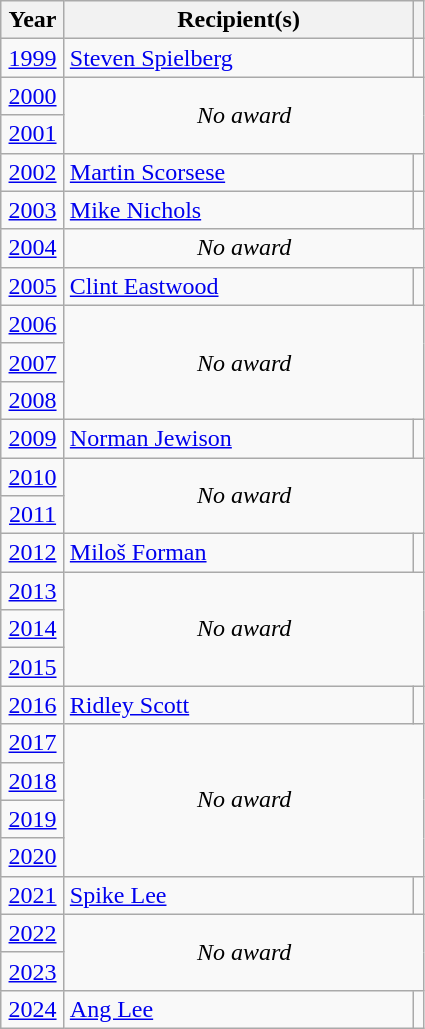<table class="wikitable sortable">
<tr>
<th width=35>Year</th>
<th width=225>Recipient(s)</th>
<th class=unsortable></th>
</tr>
<tr>
<td style="text-align:center;"><a href='#'>1999</a></td>
<td><a href='#'>Steven Spielberg</a></td>
<td style="text-align:center;"></td>
</tr>
<tr>
<td style="text-align:center;"><a href='#'>2000</a></td>
<td rowspan="2" style="text-align:center;" colspan="2"><em>No award</em></td>
</tr>
<tr>
<td style="text-align:center;"><a href='#'>2001</a></td>
</tr>
<tr>
<td style="text-align:center;"><a href='#'>2002</a></td>
<td><a href='#'>Martin Scorsese</a></td>
<td style="text-align:center;"></td>
</tr>
<tr>
<td style="text-align:center;"><a href='#'>2003</a></td>
<td><a href='#'>Mike Nichols</a></td>
<td style="text-align:center;"></td>
</tr>
<tr>
<td style="text-align:center;"><a href='#'>2004</a></td>
<td style="text-align:center;" colspan="2"><em>No award</em></td>
</tr>
<tr>
<td style="text-align:center;"><a href='#'>2005</a></td>
<td><a href='#'>Clint Eastwood</a></td>
<td style="text-align:center;"></td>
</tr>
<tr>
<td style="text-align:center;"><a href='#'>2006</a></td>
<td rowspan="3" style="text-align:center;" colspan="2"><em>No award</em></td>
</tr>
<tr>
<td style="text-align:center;"><a href='#'>2007</a></td>
</tr>
<tr>
<td style="text-align:center;"><a href='#'>2008</a></td>
</tr>
<tr>
<td style="text-align:center;"><a href='#'>2009</a></td>
<td><a href='#'>Norman Jewison</a></td>
<td style="text-align:center;"></td>
</tr>
<tr>
<td style="text-align:center;"><a href='#'>2010</a></td>
<td rowspan="2" style="text-align:center;" colspan="2"><em>No award</em></td>
</tr>
<tr>
<td style="text-align:center;"><a href='#'>2011</a></td>
</tr>
<tr>
<td style="text-align:center;"><a href='#'>2012</a></td>
<td><a href='#'>Miloš Forman</a></td>
<td style="text-align:center;"></td>
</tr>
<tr>
<td style="text-align:center;"><a href='#'>2013</a></td>
<td rowspan="3" style="text-align:center;" colspan="2"><em>No award</em></td>
</tr>
<tr>
<td style="text-align:center;"><a href='#'>2014</a></td>
</tr>
<tr>
<td style="text-align:center;"><a href='#'>2015</a></td>
</tr>
<tr>
<td style="text-align:center;"><a href='#'>2016</a></td>
<td><a href='#'>Ridley Scott</a></td>
<td style="text-align:center;"></td>
</tr>
<tr>
<td style="text-align:center;"><a href='#'>2017</a></td>
<td rowspan="4" style="text-align:center;" colspan="2"><em>No award</em></td>
</tr>
<tr>
<td style="text-align:center;"><a href='#'>2018</a></td>
</tr>
<tr>
<td style="text-align:center;"><a href='#'>2019</a></td>
</tr>
<tr>
<td style="text-align:center;"><a href='#'>2020</a></td>
</tr>
<tr>
<td style="text-align:center;"><a href='#'>2021</a></td>
<td><a href='#'>Spike Lee</a></td>
<td style="text-align:center;"></td>
</tr>
<tr>
<td style="text-align:center;"><a href='#'>2022</a></td>
<td rowspan="2" style="text-align:center;" colspan="2"><em>No award</em></td>
</tr>
<tr>
<td style="text-align:center;"><a href='#'>2023</a></td>
</tr>
<tr>
<td style="text-align:center;"><a href='#'>2024</a></td>
<td><a href='#'>Ang Lee</a></td>
<td style="text-align:center;"></td>
</tr>
</table>
